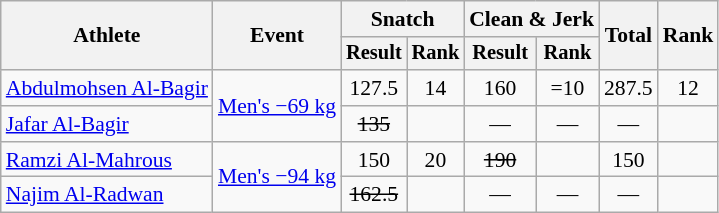<table class="wikitable" style="font-size:90%">
<tr>
<th rowspan="2">Athlete</th>
<th rowspan="2">Event</th>
<th colspan="2">Snatch</th>
<th colspan="2">Clean & Jerk</th>
<th rowspan="2">Total</th>
<th rowspan="2">Rank</th>
</tr>
<tr style="font-size:95%">
<th>Result</th>
<th>Rank</th>
<th>Result</th>
<th>Rank</th>
</tr>
<tr align=center>
<td align=left><a href='#'>Abdulmohsen Al-Bagir</a></td>
<td align=left rowspan=2><a href='#'>Men's −69 kg</a></td>
<td>127.5</td>
<td>14</td>
<td>160</td>
<td>=10</td>
<td>287.5</td>
<td>12</td>
</tr>
<tr align=center>
<td align=left><a href='#'>Jafar Al-Bagir</a></td>
<td><s>135</s></td>
<td></td>
<td>—</td>
<td>—</td>
<td>—</td>
<td></td>
</tr>
<tr align=center>
<td align=left><a href='#'>Ramzi Al-Mahrous</a></td>
<td align=left rowspan=2><a href='#'>Men's −94 kg</a></td>
<td>150</td>
<td>20</td>
<td><s>190</s></td>
<td></td>
<td>150</td>
<td></td>
</tr>
<tr align=center>
<td align=left><a href='#'>Najim Al-Radwan</a></td>
<td><s>162.5</s></td>
<td></td>
<td>—</td>
<td>—</td>
<td>—</td>
<td></td>
</tr>
</table>
